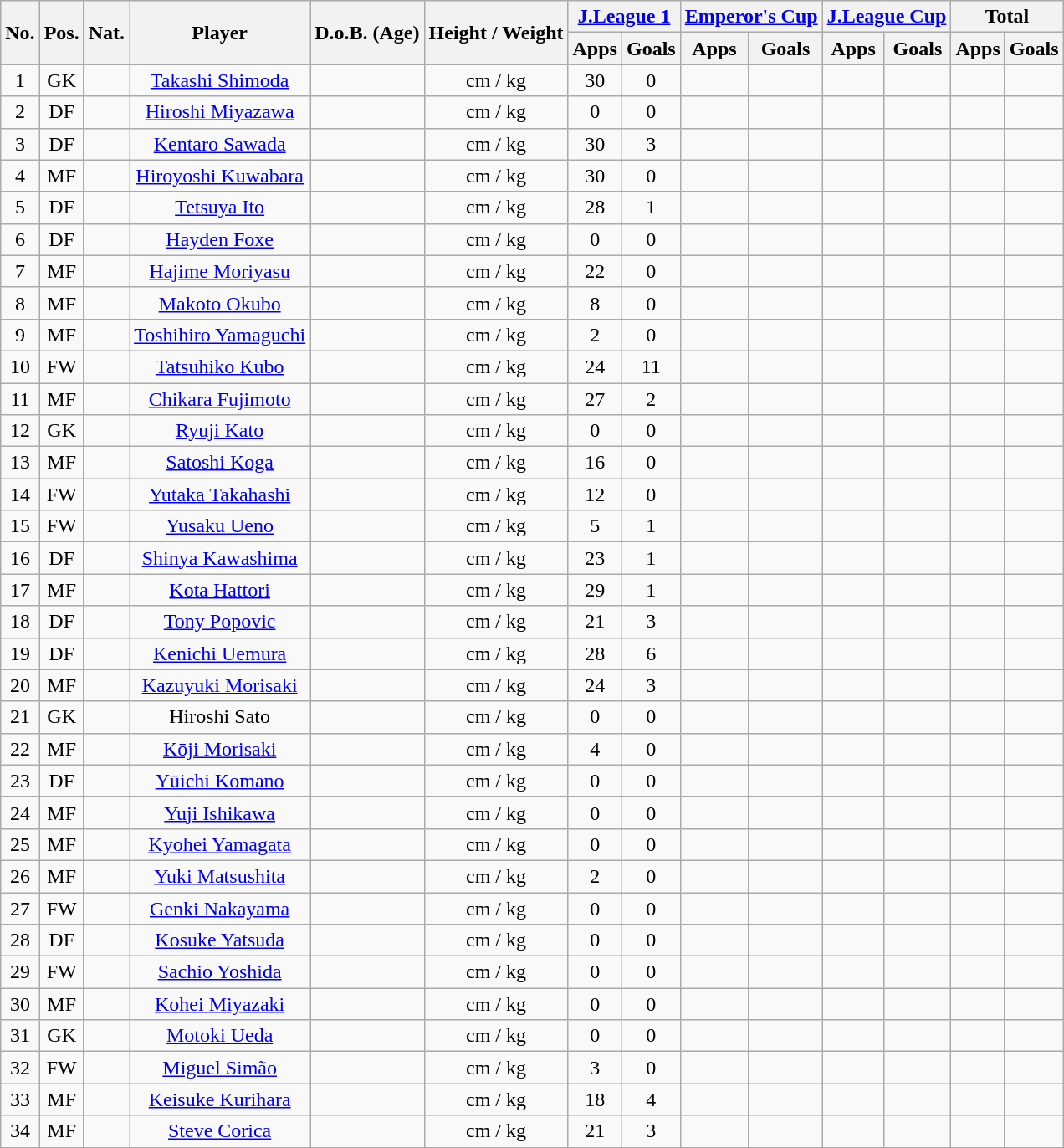<table class="wikitable" style="text-align:center;">
<tr>
<th rowspan="2">No.</th>
<th rowspan="2">Pos.</th>
<th rowspan="2">Nat.</th>
<th rowspan="2">Player</th>
<th rowspan="2">D.o.B. (Age)</th>
<th rowspan="2">Height / Weight</th>
<th colspan="2"><a href='#'>J.League 1</a></th>
<th colspan="2"><a href='#'>Emperor's Cup</a></th>
<th colspan="2"><a href='#'>J.League Cup</a></th>
<th colspan="2">Total</th>
</tr>
<tr>
<th>Apps</th>
<th>Goals</th>
<th>Apps</th>
<th>Goals</th>
<th>Apps</th>
<th>Goals</th>
<th>Apps</th>
<th>Goals</th>
</tr>
<tr>
<td>1</td>
<td>GK</td>
<td></td>
<td><a href='#'>Takashi Shimoda</a></td>
<td></td>
<td>cm / kg</td>
<td>30</td>
<td>0</td>
<td></td>
<td></td>
<td></td>
<td></td>
<td></td>
<td></td>
</tr>
<tr>
<td>2</td>
<td>DF</td>
<td></td>
<td><a href='#'>Hiroshi Miyazawa</a></td>
<td></td>
<td>cm / kg</td>
<td>0</td>
<td>0</td>
<td></td>
<td></td>
<td></td>
<td></td>
<td></td>
<td></td>
</tr>
<tr>
<td>3</td>
<td>DF</td>
<td></td>
<td><a href='#'>Kentaro Sawada</a></td>
<td></td>
<td>cm / kg</td>
<td>30</td>
<td>3</td>
<td></td>
<td></td>
<td></td>
<td></td>
<td></td>
<td></td>
</tr>
<tr>
<td>4</td>
<td>MF</td>
<td></td>
<td><a href='#'>Hiroyoshi Kuwabara</a></td>
<td></td>
<td>cm / kg</td>
<td>30</td>
<td>0</td>
<td></td>
<td></td>
<td></td>
<td></td>
<td></td>
<td></td>
</tr>
<tr>
<td>5</td>
<td>DF</td>
<td></td>
<td><a href='#'>Tetsuya Ito</a></td>
<td></td>
<td>cm / kg</td>
<td>28</td>
<td>1</td>
<td></td>
<td></td>
<td></td>
<td></td>
<td></td>
<td></td>
</tr>
<tr>
<td>6</td>
<td>DF</td>
<td></td>
<td><a href='#'>Hayden Foxe</a></td>
<td></td>
<td>cm / kg</td>
<td>0</td>
<td>0</td>
<td></td>
<td></td>
<td></td>
<td></td>
<td></td>
<td></td>
</tr>
<tr>
<td>7</td>
<td>MF</td>
<td></td>
<td><a href='#'>Hajime Moriyasu</a></td>
<td></td>
<td>cm / kg</td>
<td>22</td>
<td>0</td>
<td></td>
<td></td>
<td></td>
<td></td>
<td></td>
<td></td>
</tr>
<tr>
<td>8</td>
<td>MF</td>
<td></td>
<td><a href='#'>Makoto Okubo</a></td>
<td></td>
<td>cm / kg</td>
<td>8</td>
<td>0</td>
<td></td>
<td></td>
<td></td>
<td></td>
<td></td>
<td></td>
</tr>
<tr>
<td>9</td>
<td>MF</td>
<td></td>
<td><a href='#'>Toshihiro Yamaguchi</a></td>
<td></td>
<td>cm / kg</td>
<td>2</td>
<td>0</td>
<td></td>
<td></td>
<td></td>
<td></td>
<td></td>
<td></td>
</tr>
<tr>
<td>10</td>
<td>FW</td>
<td></td>
<td><a href='#'>Tatsuhiko Kubo</a></td>
<td></td>
<td>cm / kg</td>
<td>24</td>
<td>11</td>
<td></td>
<td></td>
<td></td>
<td></td>
<td></td>
<td></td>
</tr>
<tr>
<td>11</td>
<td>MF</td>
<td></td>
<td><a href='#'>Chikara Fujimoto</a></td>
<td></td>
<td>cm / kg</td>
<td>27</td>
<td>2</td>
<td></td>
<td></td>
<td></td>
<td></td>
<td></td>
<td></td>
</tr>
<tr>
<td>12</td>
<td>GK</td>
<td></td>
<td><a href='#'>Ryuji Kato</a></td>
<td></td>
<td>cm / kg</td>
<td>0</td>
<td>0</td>
<td></td>
<td></td>
<td></td>
<td></td>
<td></td>
<td></td>
</tr>
<tr>
<td>13</td>
<td>MF</td>
<td></td>
<td><a href='#'>Satoshi Koga</a></td>
<td></td>
<td>cm / kg</td>
<td>16</td>
<td>0</td>
<td></td>
<td></td>
<td></td>
<td></td>
<td></td>
<td></td>
</tr>
<tr>
<td>14</td>
<td>FW</td>
<td></td>
<td><a href='#'>Yutaka Takahashi</a></td>
<td></td>
<td>cm / kg</td>
<td>12</td>
<td>0</td>
<td></td>
<td></td>
<td></td>
<td></td>
<td></td>
<td></td>
</tr>
<tr>
<td>15</td>
<td>FW</td>
<td></td>
<td><a href='#'>Yusaku Ueno</a></td>
<td></td>
<td>cm / kg</td>
<td>5</td>
<td>1</td>
<td></td>
<td></td>
<td></td>
<td></td>
<td></td>
<td></td>
</tr>
<tr>
<td>16</td>
<td>DF</td>
<td></td>
<td><a href='#'>Shinya Kawashima</a></td>
<td></td>
<td>cm / kg</td>
<td>23</td>
<td>1</td>
<td></td>
<td></td>
<td></td>
<td></td>
<td></td>
<td></td>
</tr>
<tr>
<td>17</td>
<td>MF</td>
<td></td>
<td><a href='#'>Kota Hattori</a></td>
<td></td>
<td>cm / kg</td>
<td>29</td>
<td>1</td>
<td></td>
<td></td>
<td></td>
<td></td>
<td></td>
<td></td>
</tr>
<tr>
<td>18</td>
<td>DF</td>
<td></td>
<td><a href='#'>Tony Popovic</a></td>
<td></td>
<td>cm / kg</td>
<td>21</td>
<td>3</td>
<td></td>
<td></td>
<td></td>
<td></td>
<td></td>
<td></td>
</tr>
<tr>
<td>19</td>
<td>DF</td>
<td></td>
<td><a href='#'>Kenichi Uemura</a></td>
<td></td>
<td>cm / kg</td>
<td>28</td>
<td>6</td>
<td></td>
<td></td>
<td></td>
<td></td>
<td></td>
<td></td>
</tr>
<tr>
<td>20</td>
<td>MF</td>
<td></td>
<td><a href='#'>Kazuyuki Morisaki</a></td>
<td></td>
<td>cm / kg</td>
<td>24</td>
<td>3</td>
<td></td>
<td></td>
<td></td>
<td></td>
<td></td>
<td></td>
</tr>
<tr>
<td>21</td>
<td>GK</td>
<td></td>
<td>Hiroshi Sato</td>
<td></td>
<td>cm / kg</td>
<td>0</td>
<td>0</td>
<td></td>
<td></td>
<td></td>
<td></td>
<td></td>
<td></td>
</tr>
<tr>
<td>22</td>
<td>MF</td>
<td></td>
<td><a href='#'>Kōji Morisaki</a></td>
<td></td>
<td>cm / kg</td>
<td>4</td>
<td>0</td>
<td></td>
<td></td>
<td></td>
<td></td>
<td></td>
<td></td>
</tr>
<tr>
<td>23</td>
<td>DF</td>
<td></td>
<td><a href='#'>Yūichi Komano</a></td>
<td></td>
<td>cm / kg</td>
<td>0</td>
<td>0</td>
<td></td>
<td></td>
<td></td>
<td></td>
<td></td>
<td></td>
</tr>
<tr>
<td>24</td>
<td>MF</td>
<td></td>
<td><a href='#'>Yuji Ishikawa</a></td>
<td></td>
<td>cm / kg</td>
<td>0</td>
<td>0</td>
<td></td>
<td></td>
<td></td>
<td></td>
<td></td>
<td></td>
</tr>
<tr>
<td>25</td>
<td>MF</td>
<td></td>
<td><a href='#'>Kyohei Yamagata</a></td>
<td></td>
<td>cm / kg</td>
<td>0</td>
<td>0</td>
<td></td>
<td></td>
<td></td>
<td></td>
<td></td>
<td></td>
</tr>
<tr>
<td>26</td>
<td>MF</td>
<td></td>
<td><a href='#'>Yuki Matsushita</a></td>
<td></td>
<td>cm / kg</td>
<td>2</td>
<td>0</td>
<td></td>
<td></td>
<td></td>
<td></td>
<td></td>
<td></td>
</tr>
<tr>
<td>27</td>
<td>FW</td>
<td></td>
<td><a href='#'>Genki Nakayama</a></td>
<td></td>
<td>cm / kg</td>
<td>0</td>
<td>0</td>
<td></td>
<td></td>
<td></td>
<td></td>
<td></td>
<td></td>
</tr>
<tr>
<td>28</td>
<td>DF</td>
<td></td>
<td><a href='#'>Kosuke Yatsuda</a></td>
<td></td>
<td>cm / kg</td>
<td>0</td>
<td>0</td>
<td></td>
<td></td>
<td></td>
<td></td>
<td></td>
<td></td>
</tr>
<tr>
<td>29</td>
<td>FW</td>
<td></td>
<td><a href='#'>Sachio Yoshida</a></td>
<td></td>
<td>cm / kg</td>
<td>0</td>
<td>0</td>
<td></td>
<td></td>
<td></td>
<td></td>
<td></td>
<td></td>
</tr>
<tr>
<td>30</td>
<td>MF</td>
<td></td>
<td><a href='#'>Kohei Miyazaki</a></td>
<td></td>
<td>cm / kg</td>
<td>0</td>
<td>0</td>
<td></td>
<td></td>
<td></td>
<td></td>
<td></td>
<td></td>
</tr>
<tr>
<td>31</td>
<td>GK</td>
<td></td>
<td><a href='#'>Motoki Ueda</a></td>
<td></td>
<td>cm / kg</td>
<td>0</td>
<td>0</td>
<td></td>
<td></td>
<td></td>
<td></td>
<td></td>
<td></td>
</tr>
<tr>
<td>32</td>
<td>FW</td>
<td></td>
<td><a href='#'>Miguel Simão</a></td>
<td></td>
<td>cm / kg</td>
<td>3</td>
<td>0</td>
<td></td>
<td></td>
<td></td>
<td></td>
<td></td>
<td></td>
</tr>
<tr>
<td>33</td>
<td>MF</td>
<td></td>
<td><a href='#'>Keisuke Kurihara</a></td>
<td></td>
<td>cm / kg</td>
<td>18</td>
<td>4</td>
<td></td>
<td></td>
<td></td>
<td></td>
<td></td>
<td></td>
</tr>
<tr>
<td>34</td>
<td>MF</td>
<td></td>
<td><a href='#'>Steve Corica</a></td>
<td></td>
<td>cm / kg</td>
<td>21</td>
<td>3</td>
<td></td>
<td></td>
<td></td>
<td></td>
<td></td>
<td></td>
</tr>
</table>
